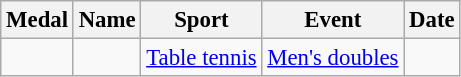<table class="wikitable sortable" style="font-size:95%">
<tr>
<th>Medal</th>
<th>Name</th>
<th>Sport</th>
<th>Event</th>
<th>Date</th>
</tr>
<tr>
<td></td>
<td><br></td>
<td><a href='#'>Table tennis</a></td>
<td><a href='#'>Men's doubles</a></td>
<td></td>
</tr>
</table>
